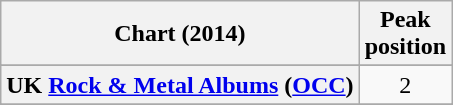<table class="wikitable sortable plainrowheaders" style="text-align:center;">
<tr>
<th>Chart (2014)</th>
<th>Peak<br>position</th>
</tr>
<tr>
</tr>
<tr>
</tr>
<tr>
</tr>
<tr>
</tr>
<tr>
</tr>
<tr>
</tr>
<tr>
</tr>
<tr>
</tr>
<tr>
</tr>
<tr>
</tr>
<tr>
</tr>
<tr>
</tr>
<tr>
</tr>
<tr>
<th scope="row">UK <a href='#'>Rock & Metal Albums</a> (<a href='#'>OCC</a>)</th>
<td>2</td>
</tr>
<tr>
</tr>
<tr>
</tr>
<tr>
</tr>
<tr>
</tr>
<tr>
</tr>
</table>
